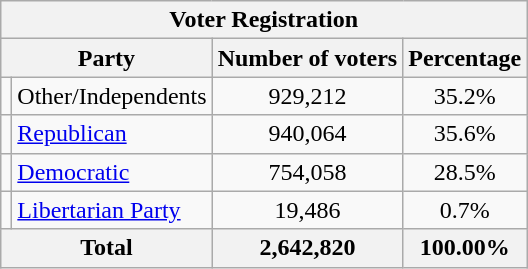<table class=wikitable>
<tr>
<th colspan = 6>Voter Registration </th>
</tr>
<tr>
<th colspan = 2>Party</th>
<th>Number of voters</th>
<th>Percentage</th>
</tr>
<tr>
<td></td>
<td>Other/Independents</td>
<td style="text-align:center;">929,212</td>
<td style="text-align:center;">35.2%</td>
</tr>
<tr>
<td></td>
<td><a href='#'>Republican</a></td>
<td style="text-align:center;">940,064</td>
<td style="text-align:center;">35.6%</td>
</tr>
<tr>
<td></td>
<td><a href='#'>Democratic</a></td>
<td style="text-align:center;">754,058</td>
<td style="text-align:center;">28.5%</td>
</tr>
<tr>
<td></td>
<td><a href='#'>Libertarian Party</a></td>
<td style="text-align:center;">19,486</td>
<td style="text-align:center;">0.7%</td>
</tr>
<tr>
<th colspan = 2>Total</th>
<th style="text-align:center;">2,642,820</th>
<th style="text-align:center;">100.00%</th>
</tr>
</table>
